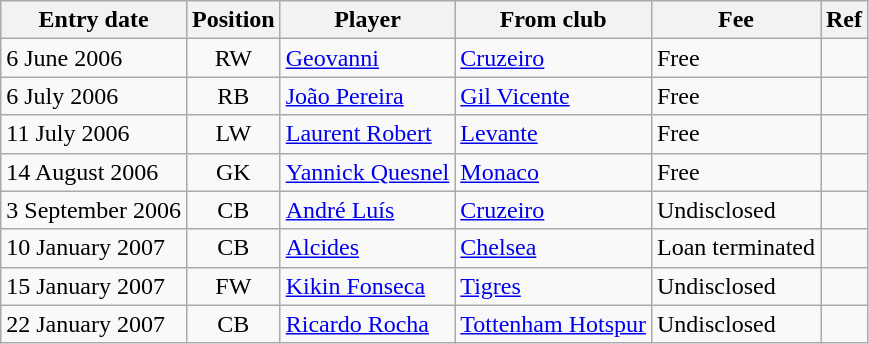<table class="wikitable sortable">
<tr>
<th>Entry date</th>
<th>Position</th>
<th>Player</th>
<th>From club</th>
<th>Fee</th>
<th>Ref</th>
</tr>
<tr>
<td>6 June 2006</td>
<td style="text-align:center;">RW</td>
<td style="text-align:left;"><a href='#'>Geovanni</a></td>
<td style="text-align:left;"><a href='#'>Cruzeiro</a></td>
<td>Free</td>
<td></td>
</tr>
<tr>
<td>6 July 2006</td>
<td style="text-align:center;">RB</td>
<td style="text-align:left;"><a href='#'>João Pereira</a></td>
<td style="text-align:left;"><a href='#'>Gil Vicente</a></td>
<td>Free</td>
<td></td>
</tr>
<tr>
<td>11 July 2006</td>
<td style="text-align:center;">LW</td>
<td style="text-align:left;"><a href='#'>Laurent Robert</a></td>
<td style="text-align:left;"><a href='#'>Levante</a></td>
<td>Free</td>
<td></td>
</tr>
<tr>
<td>14 August 2006</td>
<td style="text-align:center;">GK</td>
<td style="text-align:left;"><a href='#'>Yannick Quesnel</a></td>
<td style="text-align:left;"><a href='#'>Monaco</a></td>
<td>Free</td>
<td></td>
</tr>
<tr>
<td>3 September 2006</td>
<td style="text-align:center;">CB</td>
<td style="text-align:left;"><a href='#'>André Luís</a></td>
<td style="text-align:left;"><a href='#'>Cruzeiro</a></td>
<td>Undisclosed</td>
<td></td>
</tr>
<tr>
<td>10 January 2007</td>
<td style="text-align:center;">CB</td>
<td style="text-align:left;"><a href='#'>Alcides</a></td>
<td style="text-align:left;"><a href='#'>Chelsea</a></td>
<td>Loan terminated</td>
<td></td>
</tr>
<tr>
<td>15 January 2007</td>
<td style="text-align:center;">FW</td>
<td style="text-align:left;"><a href='#'>Kikin Fonseca</a></td>
<td style="text-align:left;"><a href='#'>Tigres</a></td>
<td>Undisclosed</td>
<td></td>
</tr>
<tr>
<td>22 January 2007</td>
<td style="text-align:center;">CB</td>
<td style="text-align:left;"><a href='#'>Ricardo Rocha</a></td>
<td style="text-align:left;"><a href='#'>Tottenham Hotspur</a></td>
<td>Undisclosed</td>
<td></td>
</tr>
</table>
